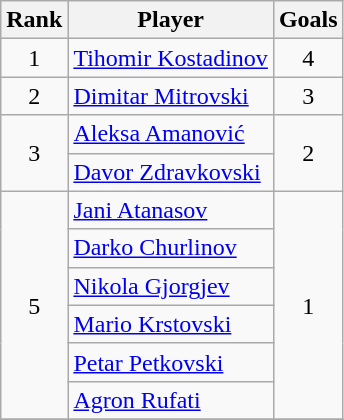<table class="wikitable">
<tr>
<th>Rank</th>
<th>Player</th>
<th>Goals</th>
</tr>
<tr>
<td align=center>1</td>
<td><a href='#'>Tihomir Kostadinov</a></td>
<td align=center>4</td>
</tr>
<tr>
<td align=center>2</td>
<td><a href='#'>Dimitar Mitrovski</a></td>
<td align=center>3</td>
</tr>
<tr>
<td align=center rowspan=2>3</td>
<td><a href='#'>Aleksa Amanović</a></td>
<td align=center rowspan=2>2</td>
</tr>
<tr>
<td><a href='#'>Davor Zdravkovski</a></td>
</tr>
<tr>
<td align=center rowspan=6>5</td>
<td><a href='#'>Jani Atanasov</a></td>
<td align=center rowspan=6>1</td>
</tr>
<tr>
<td><a href='#'>Darko Churlinov</a></td>
</tr>
<tr>
<td><a href='#'>Nikola Gjorgjev</a></td>
</tr>
<tr>
<td><a href='#'>Mario Krstovski</a></td>
</tr>
<tr>
<td><a href='#'>Petar Petkovski</a></td>
</tr>
<tr>
<td><a href='#'>Agron Rufati</a></td>
</tr>
<tr>
</tr>
</table>
